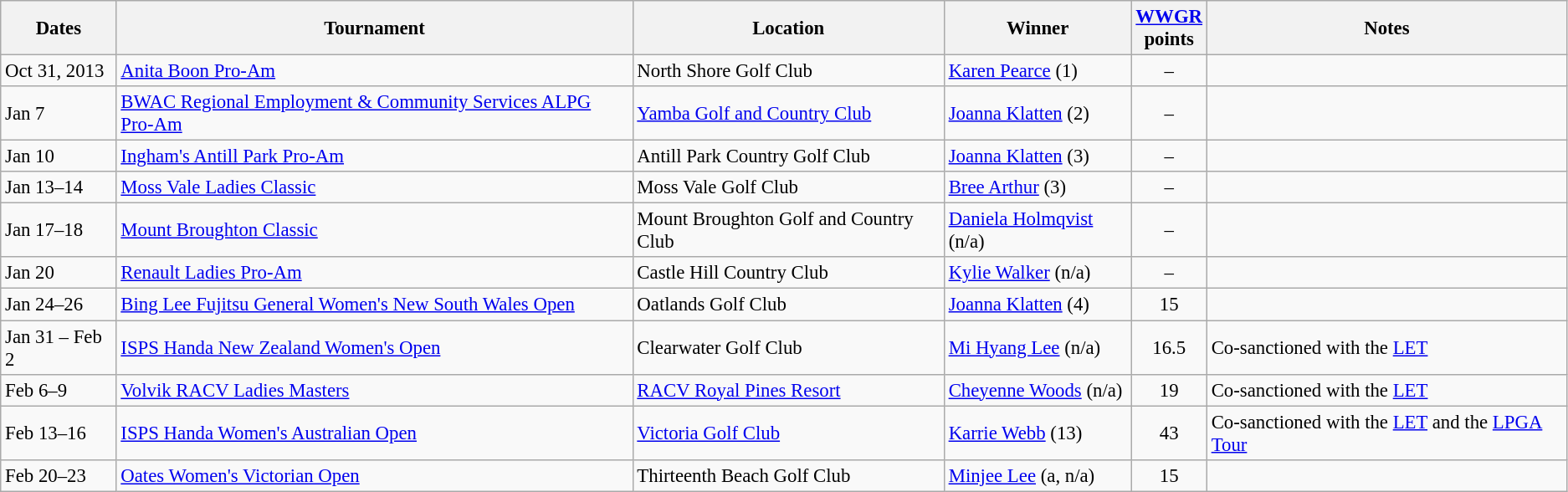<table class="wikitable sortable" style="font-size:95%">
<tr>
<th>Dates</th>
<th>Tournament</th>
<th>Location</th>
<th>Winner</th>
<th><a href='#'>WWGR</a><br>points</th>
<th>Notes</th>
</tr>
<tr>
<td>Oct 31, 2013</td>
<td><a href='#'>Anita Boon Pro-Am</a></td>
<td>North Shore Golf Club</td>
<td> <a href='#'>Karen Pearce</a> (1)</td>
<td align=center>–</td>
<td></td>
</tr>
<tr>
<td>Jan 7</td>
<td><a href='#'>BWAC Regional Employment & Community Services ALPG Pro-Am</a></td>
<td><a href='#'>Yamba Golf and Country Club</a></td>
<td> <a href='#'>Joanna Klatten</a> (2)</td>
<td align=center>–</td>
<td></td>
</tr>
<tr>
<td>Jan 10</td>
<td><a href='#'>Ingham's Antill Park Pro-Am</a></td>
<td>Antill Park Country Golf Club</td>
<td> <a href='#'>Joanna Klatten</a> (3)</td>
<td align=center>–</td>
<td></td>
</tr>
<tr>
<td>Jan 13–14</td>
<td><a href='#'>Moss Vale Ladies Classic</a></td>
<td>Moss Vale Golf Club</td>
<td> <a href='#'>Bree Arthur</a> (3)</td>
<td align=center>–</td>
<td></td>
</tr>
<tr>
<td>Jan 17–18</td>
<td><a href='#'>Mount Broughton Classic</a></td>
<td>Mount Broughton Golf and Country Club</td>
<td> <a href='#'>Daniela Holmqvist</a> (n/a)</td>
<td align=center>–</td>
<td></td>
</tr>
<tr>
<td>Jan 20</td>
<td><a href='#'>Renault Ladies Pro-Am</a></td>
<td>Castle Hill Country Club</td>
<td> <a href='#'>Kylie Walker</a> (n/a)</td>
<td align=center>–</td>
<td></td>
</tr>
<tr>
<td>Jan 24–26</td>
<td><a href='#'>Bing Lee Fujitsu General Women's New South Wales Open</a></td>
<td>Oatlands Golf Club</td>
<td> <a href='#'>Joanna Klatten</a> (4)</td>
<td align=center>15</td>
<td></td>
</tr>
<tr>
<td>Jan 31 – Feb 2</td>
<td><a href='#'>ISPS Handa New Zealand Women's Open</a></td>
<td>Clearwater Golf Club</td>
<td> <a href='#'>Mi Hyang Lee</a> (n/a)</td>
<td align=center>16.5</td>
<td>Co-sanctioned with the <a href='#'>LET</a></td>
</tr>
<tr>
<td>Feb 6–9</td>
<td><a href='#'>Volvik RACV Ladies Masters</a></td>
<td><a href='#'>RACV Royal Pines Resort</a></td>
<td> <a href='#'>Cheyenne Woods</a> (n/a)</td>
<td align=center>19</td>
<td>Co-sanctioned with the <a href='#'>LET</a></td>
</tr>
<tr>
<td>Feb 13–16</td>
<td><a href='#'>ISPS Handa Women's Australian Open</a></td>
<td><a href='#'>Victoria Golf Club</a></td>
<td> <a href='#'>Karrie Webb</a> (13)</td>
<td align=center>43</td>
<td>Co-sanctioned with the <a href='#'>LET</a> and the <a href='#'>LPGA Tour</a></td>
</tr>
<tr>
<td>Feb 20–23</td>
<td><a href='#'>Oates Women's Victorian Open</a></td>
<td>Thirteenth Beach Golf Club</td>
<td> <a href='#'>Minjee Lee</a> (a, n/a)</td>
<td align=center>15</td>
<td></td>
</tr>
</table>
